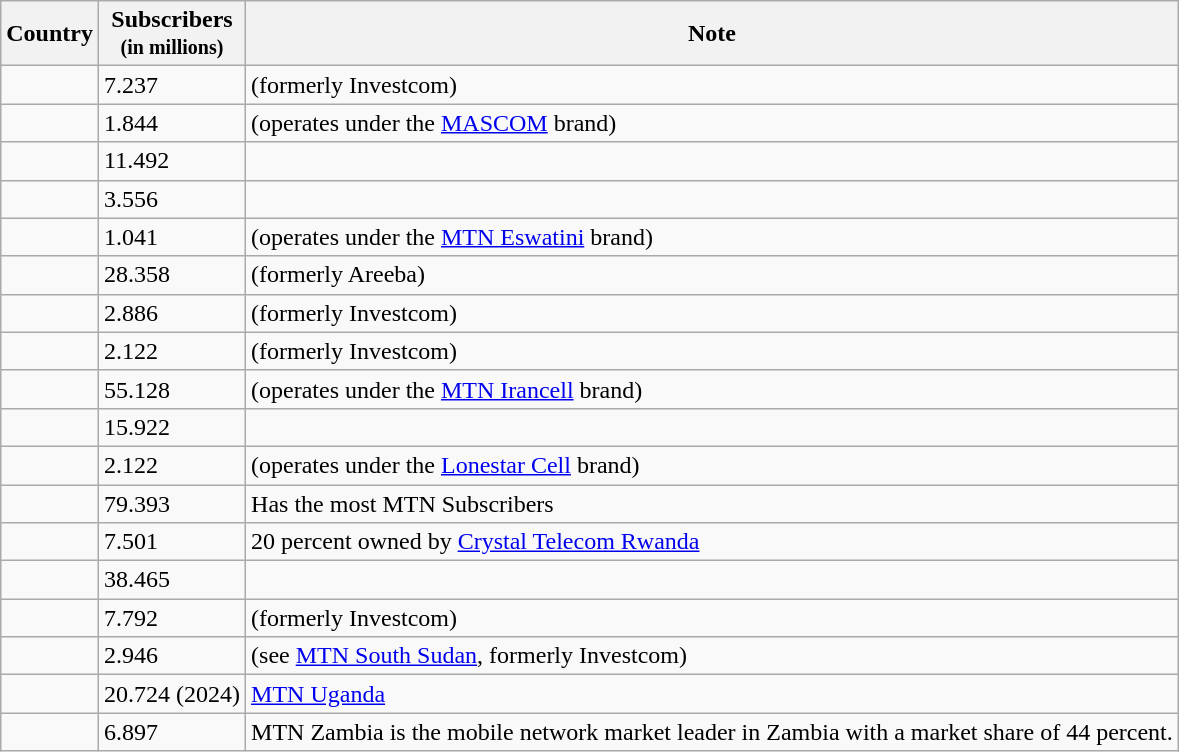<table class="wikitable sortable">
<tr>
<th>Country</th>
<th>Subscribers<br><small>(in millions)</small></th>
<th>Note</th>
</tr>
<tr>
<td></td>
<td>7.237</td>
<td>(formerly Investcom)</td>
</tr>
<tr>
<td></td>
<td>1.844</td>
<td>(operates under the <a href='#'>MASCOM</a> brand)</td>
</tr>
<tr>
<td></td>
<td>11.492</td>
<td></td>
</tr>
<tr>
<td></td>
<td>3.556</td>
<td></td>
</tr>
<tr>
<td></td>
<td>1.041</td>
<td>(operates under the <a href='#'>MTN Eswatini</a> brand)</td>
</tr>
<tr>
<td></td>
<td>28.358</td>
<td>(formerly Areeba)</td>
</tr>
<tr>
<td></td>
<td>2.886</td>
<td>(formerly Investcom)</td>
</tr>
<tr>
<td></td>
<td>2.122</td>
<td>(formerly Investcom)</td>
</tr>
<tr>
<td></td>
<td>55.128</td>
<td>(operates under the <a href='#'>MTN Irancell</a> brand)</td>
</tr>
<tr>
<td></td>
<td>15.922</td>
<td></td>
</tr>
<tr>
<td></td>
<td>2.122</td>
<td>(operates under the <a href='#'>Lonestar Cell</a> brand)</td>
</tr>
<tr>
<td></td>
<td>79.393</td>
<td>Has the most MTN Subscribers</td>
</tr>
<tr>
<td></td>
<td>7.501</td>
<td>20 percent owned by <a href='#'>Crystal Telecom Rwanda</a></td>
</tr>
<tr>
<td></td>
<td>38.465</td>
<td></td>
</tr>
<tr>
<td></td>
<td>7.792</td>
<td>(formerly Investcom)</td>
</tr>
<tr>
<td></td>
<td>2.946</td>
<td>(see <a href='#'>MTN South Sudan</a>, formerly Investcom)</td>
</tr>
<tr>
<td></td>
<td>20.724 (2024)</td>
<td><a href='#'>MTN Uganda</a></td>
</tr>
<tr>
<td></td>
<td>6.897</td>
<td>MTN Zambia is the mobile network market leader in Zambia with a market share of 44 percent.</td>
</tr>
</table>
